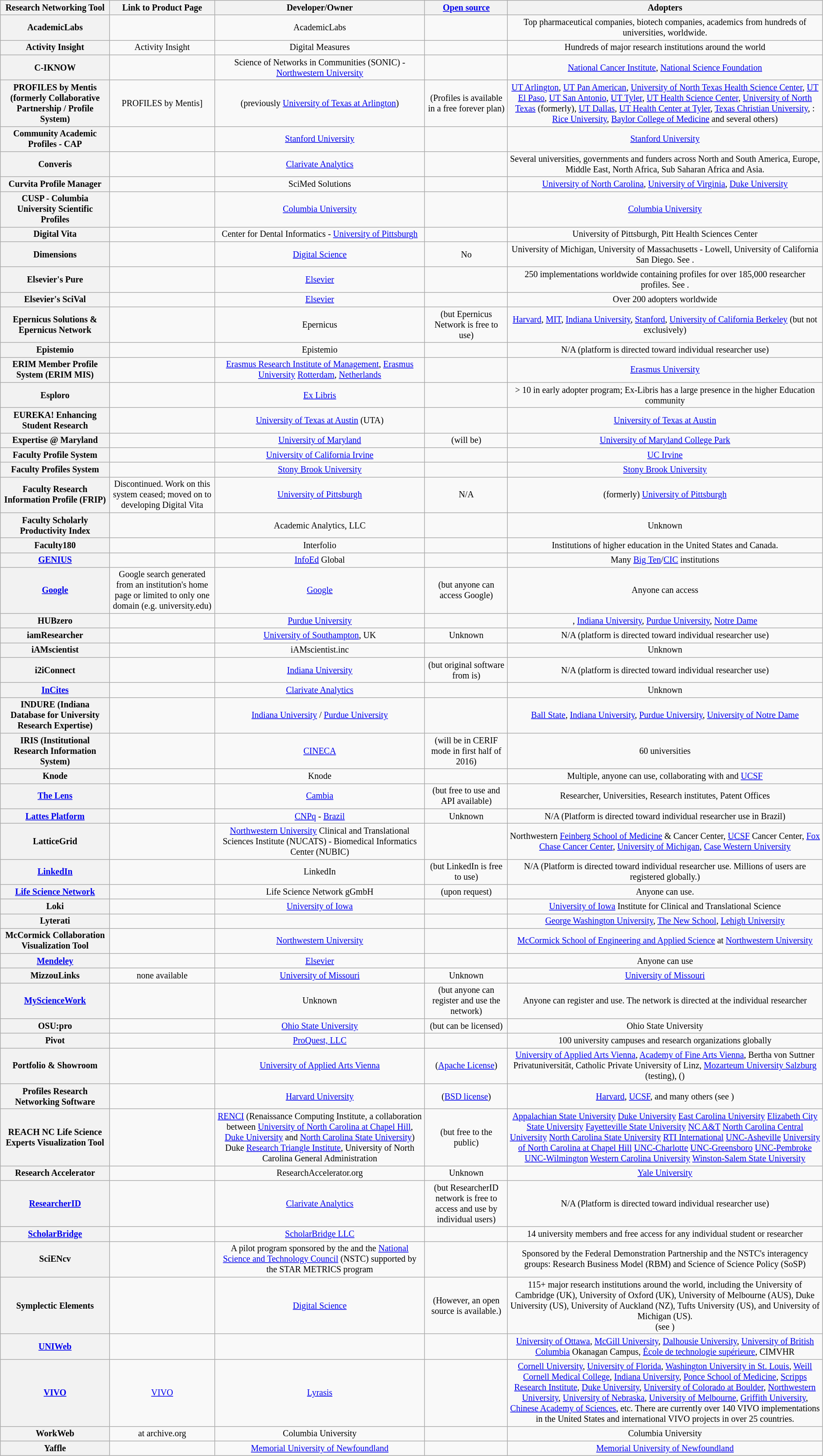<table class="wikitable sortable" style="font-size: smaller; text-align: center; width: auto;">
<tr>
<th style="width: 12em">Research Networking Tool</th>
<th>Link to Product Page</th>
<th>Developer/Owner</th>
<th><a href='#'>Open source</a></th>
<th>Adopters</th>
</tr>
<tr>
<th>AcademicLabs</th>
<td></td>
<td>AcademicLabs</td>
<td></td>
<td>Top pharmaceutical companies, biotech companies, academics from hundreds of universities, worldwide.</td>
</tr>
<tr>
<th>Activity Insight</th>
<td>Activity Insight</td>
<td>Digital Measures</td>
<td></td>
<td>Hundreds of major research institutions around the world</td>
</tr>
<tr>
<th>C-IKNOW</th>
<td></td>
<td>Science of Networks in Communities (SONIC) - <a href='#'>Northwestern University</a></td>
<td></td>
<td><a href='#'>National Cancer Institute</a>, <a href='#'>National Science Foundation</a></td>
</tr>
<tr>
<th>PROFILES by Mentis (formerly Collaborative Partnership / Profile System)</th>
<td>PROFILES by Mentis]</td>
<td> (previously <a href='#'>University of Texas at Arlington</a>)</td>
<td> (Profiles is available in a free forever plan)</td>
<td><a href='#'>UT Arlington</a>, <a href='#'>UT Pan American</a>, <a href='#'>University of North Texas Health Science Center</a>, <a href='#'>UT El Paso</a>, <a href='#'>UT San Antonio</a>, <a href='#'>UT Tyler</a>, <a href='#'>UT Health Science Center</a>, <a href='#'>University of North Texas</a> (formerly), <a href='#'>UT Dallas</a>, <a href='#'>UT Health Center at Tyler</a>, <a href='#'>Texas Christian University</a>, : <a href='#'>Rice University</a>, <a href='#'>Baylor College of Medicine</a> and several others)</td>
</tr>
<tr>
<th>Community Academic Profiles - CAP</th>
<td></td>
<td><a href='#'>Stanford University</a></td>
<td></td>
<td><a href='#'>Stanford University</a></td>
</tr>
<tr>
<th>Converis</th>
<td></td>
<td><a href='#'>Clarivate Analytics</a></td>
<td></td>
<td>Several universities, governments and funders across North and South America, Europe, Middle East, North Africa, Sub Saharan Africa and Asia.</td>
</tr>
<tr>
<th>Curvita Profile Manager</th>
<td></td>
<td>SciMed Solutions</td>
<td></td>
<td><a href='#'>University of North Carolina</a>, <a href='#'>University of Virginia</a>, <a href='#'>Duke University</a></td>
</tr>
<tr>
<th>CUSP - Columbia University Scientific Profiles</th>
<td></td>
<td><a href='#'>Columbia University</a></td>
<td></td>
<td><a href='#'>Columbia University</a></td>
</tr>
<tr>
<th>Digital Vita</th>
<td></td>
<td>Center for Dental Informatics - <a href='#'>University of Pittsburgh</a></td>
<td></td>
<td>University of Pittsburgh, Pitt Health Sciences Center</td>
</tr>
<tr>
<th>Dimensions</th>
<td></td>
<td><a href='#'>Digital Science</a></td>
<td>No</td>
<td>University of Michigan, University of Massachusetts - Lowell, University of California San Diego. See .</td>
</tr>
<tr>
<th>Elsevier's Pure</th>
<td></td>
<td><a href='#'>Elsevier</a></td>
<td></td>
<td>250 implementations worldwide containing profiles for over 185,000 researcher profiles. See .</td>
</tr>
<tr>
<th>Elsevier's SciVal</th>
<td></td>
<td><a href='#'>Elsevier</a></td>
<td></td>
<td>Over 200 adopters worldwide</td>
</tr>
<tr>
<th>Epernicus Solutions & Epernicus Network</th>
<td></td>
<td>Epernicus</td>
<td> (but Epernicus Network is free to use)</td>
<td><a href='#'>Harvard</a>, <a href='#'>MIT</a>, <a href='#'>Indiana University</a>, <a href='#'>Stanford</a>, <a href='#'>University of California Berkeley</a> (but not exclusively)</td>
</tr>
<tr>
<th>Epistemio</th>
<td></td>
<td>Epistemio</td>
<td></td>
<td>N/A (platform is directed toward individual researcher use)</td>
</tr>
<tr>
<th>ERIM Member Profile System (ERIM MIS)</th>
<td></td>
<td><a href='#'>Erasmus Research Institute of Management</a>, <a href='#'>Erasmus University</a> <a href='#'>Rotterdam</a>, <a href='#'>Netherlands</a></td>
<td></td>
<td><a href='#'>Erasmus University</a></td>
</tr>
<tr>
<th>Esploro</th>
<td></td>
<td><a href='#'>Ex Libris</a></td>
<td></td>
<td>> 10 in early adopter program; Ex-Libris has a large presence in the higher Education community</td>
</tr>
<tr>
<th>EUREKA! Enhancing Student Research</th>
<td></td>
<td><a href='#'>University of Texas at Austin</a> (UTA)</td>
<td></td>
<td><a href='#'>University of Texas at Austin</a></td>
</tr>
<tr>
<th>Expertise @ Maryland</th>
<td></td>
<td><a href='#'>University of Maryland</a></td>
<td> (will be)</td>
<td><a href='#'>University of Maryland College Park</a></td>
</tr>
<tr>
<th>Faculty Profile System</th>
<td></td>
<td><a href='#'>University of California Irvine</a></td>
<td></td>
<td><a href='#'>UC Irvine</a></td>
</tr>
<tr>
<th>Faculty Profiles System</th>
<td></td>
<td><a href='#'>Stony Brook University</a></td>
<td></td>
<td><a href='#'>Stony Brook University</a></td>
</tr>
<tr>
<th>Faculty Research Information Profile (FRIP)</th>
<td>Discontinued. Work on this system ceased; moved on to developing Digital Vita</td>
<td><a href='#'>University of Pittsburgh</a></td>
<td>N/A</td>
<td>(formerly) <a href='#'>University of Pittsburgh</a></td>
</tr>
<tr>
<th>Faculty Scholarly Productivity Index</th>
<td></td>
<td>Academic Analytics, LLC</td>
<td></td>
<td>Unknown</td>
</tr>
<tr>
<th>Faculty180</th>
<td></td>
<td>Interfolio</td>
<td></td>
<td>Institutions of higher education in the United States and Canada.</td>
</tr>
<tr>
<th><a href='#'>GENIUS</a></th>
<td></td>
<td><a href='#'>InfoEd</a> Global</td>
<td></td>
<td>Many <a href='#'>Big Ten</a>/<a href='#'>CIC</a> institutions</td>
</tr>
<tr>
<th><a href='#'>Google</a></th>
<td>Google search generated from an institution's home page or  limited to only one domain (e.g. university.edu)</td>
<td><a href='#'>Google</a></td>
<td> (but anyone can access Google)</td>
<td>Anyone can access</td>
</tr>
<tr>
<th>HUBzero</th>
<td></td>
<td><a href='#'>Purdue University</a></td>
<td></td>
<td>, <a href='#'>Indiana University</a>, <a href='#'>Purdue University</a>, <a href='#'>Notre Dame</a></td>
</tr>
<tr>
<th>iamResearcher</th>
<td></td>
<td><a href='#'>University of Southampton</a>, UK</td>
<td>Unknown</td>
<td>N/A (platform is directed toward individual researcher use)</td>
</tr>
<tr>
<th>iAMscientist</th>
<td></td>
<td>iAMscientist.inc</td>
<td></td>
<td>Unknown</td>
</tr>
<tr>
<th>i2iConnect</th>
<td></td>
<td><a href='#'>Indiana University</a></td>
<td> (but original software from  is)</td>
<td>N/A (platform is directed toward individual researcher use)</td>
</tr>
<tr>
<th><a href='#'>InCites</a></th>
<td></td>
<td><a href='#'>Clarivate Analytics</a></td>
<td></td>
<td>Unknown</td>
</tr>
<tr>
<th>INDURE (Indiana Database for University Research Expertise)</th>
<td></td>
<td><a href='#'>Indiana University</a> / <a href='#'>Purdue University</a></td>
<td></td>
<td><a href='#'>Ball State</a>, <a href='#'>Indiana University</a>, <a href='#'>Purdue University</a>, <a href='#'>University of Notre Dame</a></td>
</tr>
<tr>
<th>IRIS (Institutional Research Information System)</th>
<td></td>
<td><a href='#'>CINECA</a></td>
<td> (will be in CERIF mode in first half of 2016)</td>
<td>60 universities</td>
</tr>
<tr>
<th>Knode</th>
<td></td>
<td>Knode</td>
<td></td>
<td>Multiple, anyone can use, collaborating with  and <a href='#'>UCSF</a></td>
</tr>
<tr>
<th><a href='#'>The Lens</a></th>
<td></td>
<td><a href='#'>Cambia</a></td>
<td> (but free to use and API available)</td>
<td>Researcher, Universities, Research institutes, Patent Offices</td>
</tr>
<tr>
<th><a href='#'>Lattes Platform</a></th>
<td></td>
<td><a href='#'>CNPq</a> - <a href='#'>Brazil</a></td>
<td>Unknown</td>
<td>N/A (Platform is directed toward individual researcher use in Brazil)</td>
</tr>
<tr>
<th>LatticeGrid</th>
<td></td>
<td><a href='#'>Northwestern University</a> Clinical and Translational Sciences Institute (NUCATS) - Biomedical Informatics Center (NUBIC)</td>
<td></td>
<td>Northwestern <a href='#'>Feinberg School of Medicine</a> & Cancer Center, <a href='#'>UCSF</a> Cancer Center, <a href='#'>Fox Chase Cancer Center</a>, <a href='#'>University of Michigan</a>, <a href='#'>Case Western University</a></td>
</tr>
<tr>
<th><a href='#'>LinkedIn</a></th>
<td></td>
<td>LinkedIn</td>
<td> (but LinkedIn is free to use)</td>
<td>N/A (Platform is directed toward individual researcher use. Millions of users are registered globally.)</td>
</tr>
<tr>
<th><a href='#'>Life Science Network</a></th>
<td></td>
<td>Life Science Network gGmbH</td>
<td> (upon request)</td>
<td>Anyone can use.</td>
</tr>
<tr>
<th>Loki</th>
<td></td>
<td><a href='#'>University of Iowa</a></td>
<td></td>
<td><a href='#'>University of Iowa</a> Institute for Clinical and Translational Science</td>
</tr>
<tr>
<th>Lyterati</th>
<td></td>
<td></td>
<td></td>
<td><a href='#'>George Washington University</a>, <a href='#'>The New School</a>, <a href='#'>Lehigh University</a></td>
</tr>
<tr>
<th>McCormick Collaboration Visualization Tool</th>
<td></td>
<td><a href='#'>Northwestern University</a></td>
<td></td>
<td><a href='#'>McCormick School of Engineering and Applied Science</a> at <a href='#'>Northwestern University</a></td>
</tr>
<tr>
<th><a href='#'>Mendeley</a></th>
<td></td>
<td><a href='#'>Elsevier</a></td>
<td></td>
<td>Anyone can use</td>
</tr>
<tr>
<th>MizzouLinks</th>
<td>none available</td>
<td><a href='#'>University of Missouri</a></td>
<td>Unknown</td>
<td><a href='#'>University of Missouri</a></td>
</tr>
<tr>
<th><a href='#'>MyScienceWork</a></th>
<td></td>
<td>Unknown</td>
<td> (but anyone can register and use the network)</td>
<td>Anyone can register and use. The network is directed at the individual researcher</td>
</tr>
<tr>
<th>OSU:pro</th>
<td></td>
<td><a href='#'>Ohio State University</a></td>
<td> (but can be licensed)</td>
<td>Ohio State University</td>
</tr>
<tr>
<th>Pivot</th>
<td></td>
<td><a href='#'>ProQuest, LLC</a></td>
<td></td>
<td>100 university campuses and research organizations globally</td>
</tr>
<tr>
<th>Portfolio & Showroom</th>
<td></td>
<td><a href='#'>University of Applied Arts Vienna</a></td>
<td> (<a href='#'>Apache License</a>)</td>
<td><a href='#'>University of Applied Arts Vienna</a>, <a href='#'>Academy of Fine Arts Vienna</a>, Bertha von Suttner Privatuniversität, Catholic Private University of Linz, <a href='#'>Mozarteum University Salzburg</a> (testing), ()</td>
</tr>
<tr>
<th>Profiles Research Networking Software</th>
<td></td>
<td><a href='#'>Harvard University</a></td>
<td> (<a href='#'>BSD license</a>)</td>
<td><a href='#'>Harvard</a>, <a href='#'>UCSF</a>, and many others (see )</td>
</tr>
<tr>
<th>REACH NC Life Science Experts Visualization Tool</th>
<td></td>
<td><a href='#'>RENCI</a> (Renaissance Computing Institute, a collaboration between <a href='#'>University of North Carolina at Chapel Hill</a>, <a href='#'>Duke University</a> and <a href='#'>North Carolina State University</a>) Duke <a href='#'>Research Triangle Institute</a>, University of North Carolina General Administration</td>
<td> (but free to the public)</td>
<td><a href='#'>Appalachian State University</a> <a href='#'>Duke University</a> <a href='#'>East Carolina University</a> <a href='#'>Elizabeth City State University</a> <a href='#'>Fayetteville State University</a> <a href='#'>NC A&T</a> <a href='#'>North Carolina Central University</a> <a href='#'>North Carolina State University</a> <a href='#'>RTI International</a> <a href='#'>UNC-Asheville</a>  <a href='#'>University of North Carolina at Chapel Hill</a> <a href='#'>UNC-Charlotte</a> <a href='#'>UNC-Greensboro</a> <a href='#'>UNC-Pembroke</a> <a href='#'>UNC-Wilmington</a> <a href='#'>Western Carolina University</a> <a href='#'>Winston-Salem State University</a></td>
</tr>
<tr>
<th>Research Accelerator</th>
<td></td>
<td>ResearchAccelerator.org</td>
<td>Unknown</td>
<td><a href='#'>Yale University</a></td>
</tr>
<tr>
<th><a href='#'>ResearcherID</a></th>
<td></td>
<td><a href='#'>Clarivate Analytics</a></td>
<td> (but ResearcherID network is free to access and use by individual users)</td>
<td>N/A (Platform is directed toward individual researcher use)</td>
</tr>
<tr>
<th><a href='#'>ScholarBridge</a></th>
<td></td>
<td><a href='#'>ScholarBridge LLC</a></td>
<td></td>
<td>14 university members and free access for any individual student or researcher</td>
</tr>
<tr>
<th>SciENcv</th>
<td></td>
<td>A pilot program sponsored by the  and the <a href='#'>National Science and Technology Council</a> (NSTC) supported by the STAR METRICS program</td>
<td></td>
<td>Sponsored by the Federal Demonstration Partnership and the NSTC's interagency groups: Research Business Model (RBM) and Science of Science Policy (SoSP)</td>
</tr>
<tr>
<th>Symplectic Elements</th>
<td></td>
<td><a href='#'>Digital Science</a></td>
<td> (However, an open source  is available.)</td>
<td>115+ major research institutions around the world, including the University of Cambridge (UK), University of Oxford (UK), University of Melbourne (AUS), Duke University (US), University of Auckland (NZ), Tufts University (US), and University of Michigan (US).<br>(see )</td>
</tr>
<tr>
<th><a href='#'>UNIWeb</a></th>
<td></td>
<td></td>
<td></td>
<td><a href='#'>University of Ottawa</a>, <a href='#'>McGill University</a>, <a href='#'>Dalhousie University</a>, <a href='#'>University of British Columbia</a> Okanagan Campus, <a href='#'>École de technologie supérieure</a>, CIMVHR</td>
</tr>
<tr>
<th><a href='#'>VIVO</a></th>
<td><a href='#'>VIVO</a></td>
<td><a href='#'>Lyrasis</a></td>
<td></td>
<td><a href='#'>Cornell University</a>, <a href='#'>University of Florida</a>, <a href='#'>Washington University in St. Louis</a>, <a href='#'>Weill Cornell Medical College</a>, <a href='#'>Indiana University</a>, <a href='#'>Ponce School of Medicine</a>, <a href='#'>Scripps Research Institute</a>, <a href='#'>Duke University</a>, <a href='#'>University of Colorado at Boulder</a>, <a href='#'>Northwestern University</a>, <a href='#'>University of Nebraska</a>, <a href='#'>University of Melbourne</a>, <a href='#'>Griffith University</a>, <a href='#'>Chinese Academy of Sciences</a>, etc. There are currently over 140 VIVO implementations in the United States and international VIVO projects in over 25 countries.</td>
</tr>
<tr>
<th>WorkWeb</th>
<td> at archive.org</td>
<td>Columbia University</td>
<td></td>
<td>Columbia University</td>
</tr>
<tr>
<th>Yaffle</th>
<td></td>
<td><a href='#'>Memorial University of Newfoundland</a></td>
<td></td>
<td><a href='#'>Memorial University of Newfoundland</a></td>
</tr>
</table>
